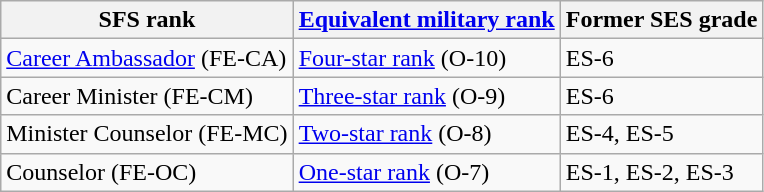<table class="wikitable">
<tr>
<th>SFS rank</th>
<th><a href='#'>Equivalent military rank</a></th>
<th>Former SES grade</th>
</tr>
<tr>
<td><a href='#'>Career Ambassador</a> (FE-CA)</td>
<td><a href='#'>Four-star rank</a> (O-10)</td>
<td>ES-6</td>
</tr>
<tr>
<td>Career Minister (FE-CM)</td>
<td><a href='#'>Three-star rank</a> (O-9)</td>
<td>ES-6</td>
</tr>
<tr>
<td>Minister Counselor (FE-MC)</td>
<td><a href='#'>Two-star rank</a> (O-8)</td>
<td>ES-4, ES-5</td>
</tr>
<tr>
<td>Counselor (FE-OC)</td>
<td><a href='#'>One-star rank</a> (O-7)</td>
<td>ES-1, ES-2, ES-3</td>
</tr>
</table>
